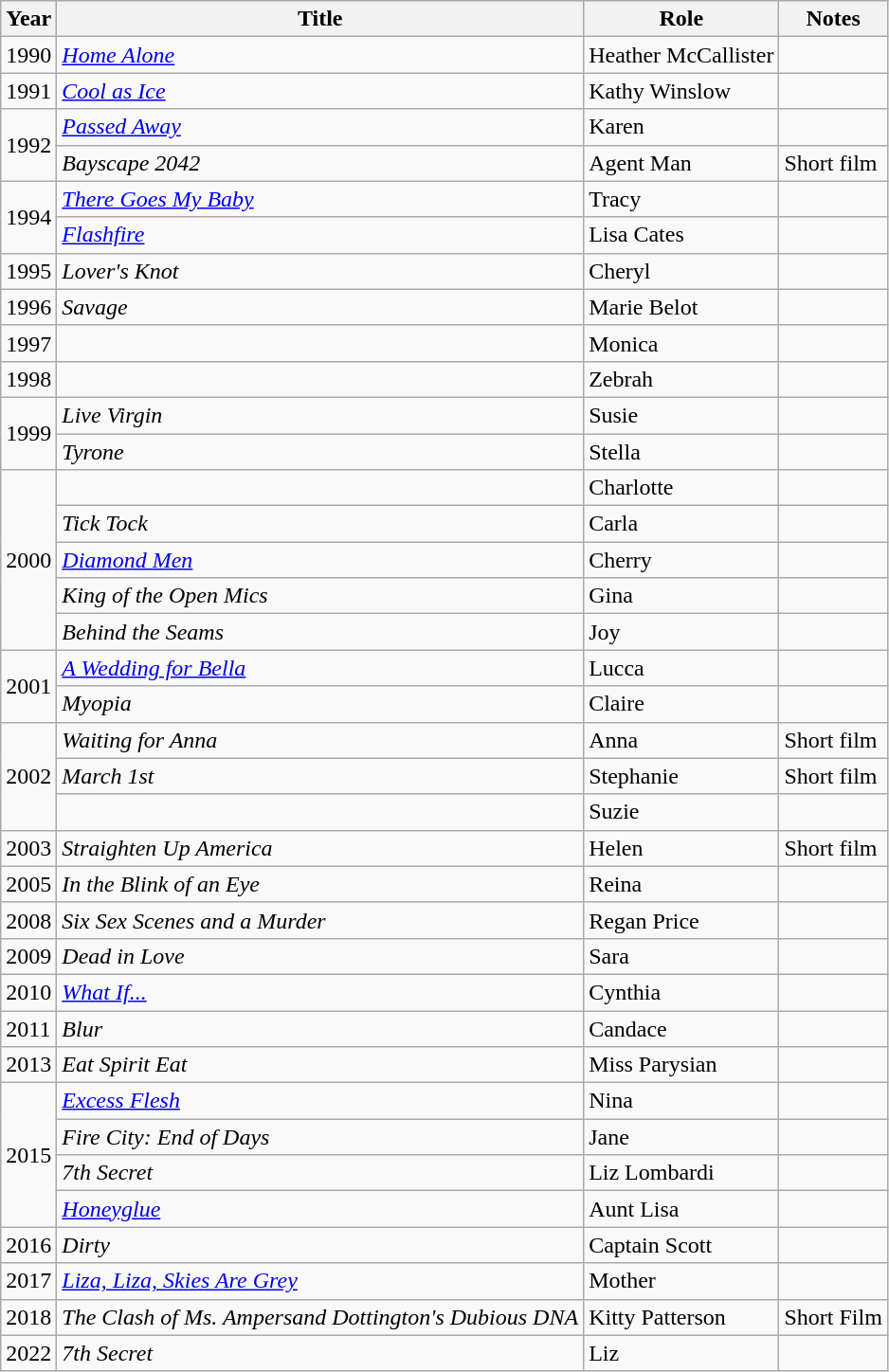<table class="wikitable sortable">
<tr>
<th>Year</th>
<th>Title</th>
<th>Role</th>
<th class="unsortable">Notes</th>
</tr>
<tr>
<td>1990</td>
<td><em><a href='#'>Home Alone</a></em></td>
<td>Heather McCallister</td>
<td></td>
</tr>
<tr>
<td>1991</td>
<td><em><a href='#'>Cool as Ice</a></em></td>
<td>Kathy Winslow</td>
<td></td>
</tr>
<tr>
<td rowspan="2">1992</td>
<td><em><a href='#'>Passed Away</a></em></td>
<td>Karen</td>
<td></td>
</tr>
<tr>
<td><em>Bayscape 2042</em></td>
<td>Agent Man</td>
<td>Short film</td>
</tr>
<tr>
<td rowspan="2">1994</td>
<td><em><a href='#'>There Goes My Baby</a></em></td>
<td>Tracy</td>
<td></td>
</tr>
<tr>
<td><em><a href='#'>Flashfire</a></em></td>
<td>Lisa Cates</td>
<td></td>
</tr>
<tr>
<td>1995</td>
<td><em>Lover's Knot</em></td>
<td>Cheryl</td>
<td></td>
</tr>
<tr>
<td>1996</td>
<td><em>Savage</em></td>
<td>Marie Belot</td>
<td></td>
</tr>
<tr>
<td>1997</td>
<td><em></em></td>
<td>Monica</td>
<td></td>
</tr>
<tr>
<td>1998</td>
<td><em></em></td>
<td>Zebrah</td>
<td></td>
</tr>
<tr>
<td rowspan="2">1999</td>
<td><em>Live Virgin</em></td>
<td>Susie</td>
<td></td>
</tr>
<tr>
<td><em>Tyrone</em></td>
<td>Stella</td>
<td></td>
</tr>
<tr>
<td rowspan="5">2000</td>
<td><em></em></td>
<td>Charlotte</td>
<td></td>
</tr>
<tr>
<td><em>Tick Tock</em></td>
<td>Carla</td>
<td></td>
</tr>
<tr>
<td><em><a href='#'>Diamond Men</a></em></td>
<td>Cherry</td>
<td></td>
</tr>
<tr>
<td><em>King of the Open Mics</em></td>
<td>Gina</td>
<td></td>
</tr>
<tr>
<td><em>Behind the Seams</em></td>
<td>Joy</td>
<td></td>
</tr>
<tr>
<td rowspan="2">2001</td>
<td><em><a href='#'>A Wedding for Bella</a></em></td>
<td>Lucca</td>
<td></td>
</tr>
<tr>
<td><em>Myopia</em></td>
<td>Claire</td>
<td></td>
</tr>
<tr>
<td rowspan="3">2002</td>
<td><em>Waiting for Anna</em></td>
<td>Anna</td>
<td>Short film</td>
</tr>
<tr>
<td><em>March 1st</em></td>
<td>Stephanie</td>
<td>Short film</td>
</tr>
<tr>
<td><em></em></td>
<td>Suzie</td>
<td></td>
</tr>
<tr>
<td>2003</td>
<td><em>Straighten Up America</em></td>
<td>Helen</td>
<td>Short film</td>
</tr>
<tr>
<td>2005</td>
<td><em>In the Blink of an Eye</em></td>
<td>Reina</td>
<td></td>
</tr>
<tr>
<td>2008</td>
<td><em>Six Sex Scenes and a Murder</em></td>
<td>Regan Price</td>
<td></td>
</tr>
<tr>
<td>2009</td>
<td><em>Dead in Love</em></td>
<td>Sara</td>
<td></td>
</tr>
<tr>
<td>2010</td>
<td><em><a href='#'>What If...</a></em></td>
<td>Cynthia</td>
<td></td>
</tr>
<tr>
<td>2011</td>
<td><em>Blur</em></td>
<td>Candace</td>
<td></td>
</tr>
<tr>
<td>2013</td>
<td><em>Eat Spirit Eat</em></td>
<td>Miss Parysian</td>
<td></td>
</tr>
<tr>
<td rowspan="4">2015</td>
<td><em><a href='#'>Excess Flesh</a></em></td>
<td>Nina</td>
<td></td>
</tr>
<tr>
<td><em>Fire City: End of Days</em></td>
<td>Jane</td>
<td></td>
</tr>
<tr>
<td><em>7th Secret</em></td>
<td>Liz Lombardi</td>
<td></td>
</tr>
<tr>
<td><em><a href='#'>Honeyglue</a></em></td>
<td>Aunt Lisa</td>
<td></td>
</tr>
<tr>
<td>2016</td>
<td><em>Dirty</em></td>
<td>Captain Scott</td>
<td></td>
</tr>
<tr>
<td>2017</td>
<td><em><a href='#'>Liza, Liza, Skies Are Grey</a></em></td>
<td>Mother</td>
<td></td>
</tr>
<tr>
<td>2018</td>
<td><em>The Clash of Ms. Ampersand Dottington's Dubious DNA</em></td>
<td>Kitty Patterson</td>
<td>Short Film</td>
</tr>
<tr>
<td>2022</td>
<td><em>7th Secret</em></td>
<td>Liz</td>
<td></td>
</tr>
</table>
